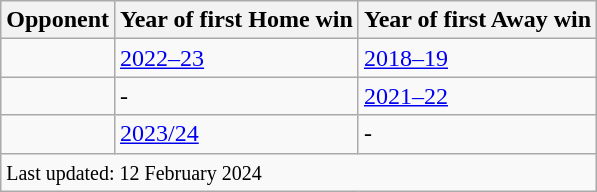<table class="wikitable sortable">
<tr>
<th>Opponent</th>
<th>Year of first Home win</th>
<th>Year of first Away win</th>
</tr>
<tr>
<td></td>
<td><a href='#'>2022–23</a></td>
<td><a href='#'>2018–19</a></td>
</tr>
<tr>
<td></td>
<td>-</td>
<td><a href='#'>2021–22</a></td>
</tr>
<tr>
<td></td>
<td><a href='#'>2023/24</a></td>
<td>-</td>
</tr>
<tr>
<td colspan="3"><small>Last updated: 12 February 2024</small></td>
</tr>
</table>
